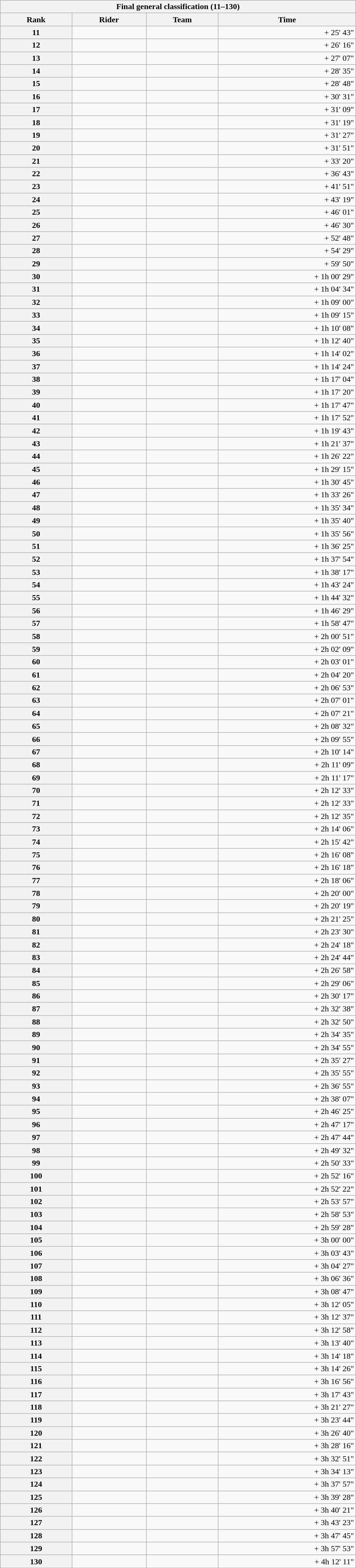<table class="collapsible collapsed wikitable" style="width:44em;margin-top:-1px;">
<tr>
<th scope="col" colspan="4">Final general classification (11–130)</th>
</tr>
<tr>
<th scope="col">Rank</th>
<th scope="col">Rider</th>
<th scope="col">Team</th>
<th scope="col">Time</th>
</tr>
<tr |->
<th scope="row">11</th>
<td></td>
<td></td>
<td style="text-align:right;">+ 25' 43"</td>
</tr>
<tr>
<th scope="row">12</th>
<td></td>
<td></td>
<td style="text-align:right;">+ 26' 16"</td>
</tr>
<tr>
<th scope="row">13</th>
<td></td>
<td></td>
<td style="text-align:right;">+ 27' 07"</td>
</tr>
<tr>
<th scope="row">14</th>
<td></td>
<td></td>
<td style="text-align:right;">+ 28' 35"</td>
</tr>
<tr>
<th scope="row">15</th>
<td></td>
<td></td>
<td style="text-align:right;">+ 28' 48"</td>
</tr>
<tr>
<th scope="row">16</th>
<td></td>
<td></td>
<td style="text-align:right;">+ 30' 31"</td>
</tr>
<tr>
<th scope="row">17</th>
<td></td>
<td></td>
<td style="text-align:right;">+ 31' 09"</td>
</tr>
<tr>
<th scope="row">18</th>
<td></td>
<td></td>
<td style="text-align:right;">+ 31' 19"</td>
</tr>
<tr>
<th scope="row">19</th>
<td></td>
<td></td>
<td style="text-align:right;">+ 31' 27"</td>
</tr>
<tr>
<th scope="row">20</th>
<td></td>
<td></td>
<td style="text-align:right;">+ 31' 51"</td>
</tr>
<tr>
<th scope="row">21</th>
<td></td>
<td></td>
<td style="text-align:right;">+ 33' 20"</td>
</tr>
<tr>
<th scope="row">22</th>
<td></td>
<td></td>
<td style="text-align:right;">+ 36' 43"</td>
</tr>
<tr>
<th scope="row">23</th>
<td></td>
<td></td>
<td style="text-align:right;">+ 41' 51"</td>
</tr>
<tr>
<th scope="row">24</th>
<td></td>
<td></td>
<td style="text-align:right;">+ 43' 19"</td>
</tr>
<tr>
<th scope="row">25</th>
<td></td>
<td></td>
<td style="text-align:right;">+ 46' 01"</td>
</tr>
<tr>
<th scope="row">26</th>
<td></td>
<td></td>
<td style="text-align:right;">+ 46' 30"</td>
</tr>
<tr>
<th scope="row">27</th>
<td></td>
<td></td>
<td style="text-align:right;">+ 52' 48"</td>
</tr>
<tr>
<th scope="row">28</th>
<td></td>
<td></td>
<td style="text-align:right;">+ 54' 29"</td>
</tr>
<tr>
<th scope="row">29</th>
<td></td>
<td></td>
<td style="text-align:right;">+ 59' 50"</td>
</tr>
<tr>
<th scope="row">30</th>
<td></td>
<td></td>
<td style="text-align:right;">+ 1h 00' 29"</td>
</tr>
<tr>
<th scope="row">31</th>
<td></td>
<td></td>
<td style="text-align:right;">+ 1h 04' 34"</td>
</tr>
<tr>
<th scope="row">32</th>
<td></td>
<td></td>
<td style="text-align:right;">+ 1h 09' 00"</td>
</tr>
<tr>
<th scope="row">33</th>
<td></td>
<td></td>
<td style="text-align:right;">+ 1h 09' 15"</td>
</tr>
<tr>
<th scope="row">34</th>
<td> </td>
<td></td>
<td style="text-align:right;">+ 1h 10' 08"</td>
</tr>
<tr>
<th scope="row">35</th>
<td></td>
<td></td>
<td style="text-align:right;">+ 1h 12' 40"</td>
</tr>
<tr>
<th scope="row">36</th>
<td></td>
<td></td>
<td style="text-align:right;">+ 1h 14' 02"</td>
</tr>
<tr>
<th scope="row">37</th>
<td></td>
<td></td>
<td style="text-align:right;">+ 1h 14' 24"</td>
</tr>
<tr>
<th scope="row">38</th>
<td></td>
<td></td>
<td style="text-align:right;">+ 1h 17' 04"</td>
</tr>
<tr>
<th scope="row">39</th>
<td></td>
<td></td>
<td style="text-align:right;">+ 1h 17' 20"</td>
</tr>
<tr>
<th scope="row">40</th>
<td></td>
<td></td>
<td style="text-align:right;">+ 1h 17' 47"</td>
</tr>
<tr>
<th scope="row">41</th>
<td></td>
<td></td>
<td style="text-align:right;">+ 1h 17' 52"</td>
</tr>
<tr>
<th scope="row">42</th>
<td></td>
<td></td>
<td style="text-align:right;">+ 1h 19' 43"</td>
</tr>
<tr>
<th scope="row">43</th>
<td></td>
<td></td>
<td style="text-align:right;">+ 1h 21' 37"</td>
</tr>
<tr>
<th scope="row">44</th>
<td></td>
<td></td>
<td style="text-align:right;">+ 1h 26' 22"</td>
</tr>
<tr>
<th scope="row">45</th>
<td></td>
<td></td>
<td style="text-align:right;">+ 1h 29' 15"</td>
</tr>
<tr>
<th scope="row">46</th>
<td></td>
<td></td>
<td style="text-align:right;">+ 1h 30' 45"</td>
</tr>
<tr>
<th scope="row">47</th>
<td></td>
<td></td>
<td style="text-align:right;">+ 1h 33' 26"</td>
</tr>
<tr>
<th scope="row">48</th>
<td></td>
<td></td>
<td style="text-align:right;">+ 1h 35' 34"</td>
</tr>
<tr>
<th scope="row">49</th>
<td></td>
<td></td>
<td style="text-align:right;">+ 1h 35' 40"</td>
</tr>
<tr>
<th scope="row">50</th>
<td></td>
<td></td>
<td style="text-align:right;">+ 1h 35' 56"</td>
</tr>
<tr>
<th scope="row">51</th>
<td></td>
<td></td>
<td style="text-align:right;">+ 1h 36' 25"</td>
</tr>
<tr>
<th scope="row">52</th>
<td></td>
<td></td>
<td style="text-align:right;">+ 1h 37' 54"</td>
</tr>
<tr>
<th scope="row">53</th>
<td></td>
<td></td>
<td style="text-align:right;">+ 1h 38' 17"</td>
</tr>
<tr>
<th scope="row">54</th>
<td></td>
<td></td>
<td style="text-align:right;">+ 1h 43' 24"</td>
</tr>
<tr>
<th scope="row">55</th>
<td></td>
<td></td>
<td style="text-align:right;">+ 1h 44' 32"</td>
</tr>
<tr>
<th scope="row">56</th>
<td></td>
<td></td>
<td style="text-align:right;">+ 1h 46' 29"</td>
</tr>
<tr>
<th scope="row">57</th>
<td></td>
<td></td>
<td style="text-align:right;">+ 1h 58' 47"</td>
</tr>
<tr>
<th scope="row">58</th>
<td></td>
<td></td>
<td style="text-align:right;">+ 2h 00' 51"</td>
</tr>
<tr>
<th scope="row">59</th>
<td></td>
<td></td>
<td style="text-align:right;">+ 2h 02' 09"</td>
</tr>
<tr>
<th scope="row">60</th>
<td></td>
<td></td>
<td style="text-align:right;">+ 2h 03' 01"</td>
</tr>
<tr>
<th scope="row">61</th>
<td></td>
<td></td>
<td style="text-align:right;">+ 2h 04' 20"</td>
</tr>
<tr>
<th scope="row">62</th>
<td></td>
<td></td>
<td style="text-align:right;">+ 2h 06' 53"</td>
</tr>
<tr>
<th scope="row">63</th>
<td></td>
<td></td>
<td style="text-align:right;">+ 2h 07' 01"</td>
</tr>
<tr>
<th scope="row">64</th>
<td></td>
<td></td>
<td style="text-align:right;">+ 2h 07' 21"</td>
</tr>
<tr>
<th scope="row">65</th>
<td></td>
<td></td>
<td style="text-align:right;">+ 2h 08' 32"</td>
</tr>
<tr>
<th scope="row">66</th>
<td></td>
<td></td>
<td style="text-align:right;">+ 2h 09' 55"</td>
</tr>
<tr>
<th scope="row">67</th>
<td></td>
<td></td>
<td style="text-align:right;">+ 2h 10' 14"</td>
</tr>
<tr>
<th scope="row">68</th>
<td></td>
<td></td>
<td style="text-align:right;">+ 2h 11' 09"</td>
</tr>
<tr>
<th scope="row">69</th>
<td></td>
<td></td>
<td style="text-align:right;">+ 2h 11' 17"</td>
</tr>
<tr>
<th scope="row">70</th>
<td></td>
<td></td>
<td style="text-align:right;">+ 2h 12' 33"</td>
</tr>
<tr>
<th scope="row">71</th>
<td></td>
<td></td>
<td style="text-align:right;">+ 2h 12' 33"</td>
</tr>
<tr>
<th scope="row">72</th>
<td></td>
<td></td>
<td style="text-align:right;">+ 2h 12' 35"</td>
</tr>
<tr>
<th scope="row">73</th>
<td></td>
<td></td>
<td style="text-align:right;">+ 2h 14' 06"</td>
</tr>
<tr>
<th scope="row">74</th>
<td></td>
<td></td>
<td style="text-align:right;">+ 2h 15' 42"</td>
</tr>
<tr>
<th scope="row">75</th>
<td></td>
<td></td>
<td style="text-align:right;">+ 2h 16' 08"</td>
</tr>
<tr>
<th scope="row">76</th>
<td></td>
<td></td>
<td style="text-align:right;">+ 2h 16' 18"</td>
</tr>
<tr>
<th scope="row">77</th>
<td></td>
<td></td>
<td style="text-align:right;">+ 2h 18' 06"</td>
</tr>
<tr>
<th scope="row">78</th>
<td></td>
<td></td>
<td style="text-align:right;">+ 2h 20' 00"</td>
</tr>
<tr>
<th scope="row">79</th>
<td></td>
<td></td>
<td style="text-align:right;">+ 2h 20' 19"</td>
</tr>
<tr>
<th scope="row">80</th>
<td></td>
<td></td>
<td style="text-align:right;">+ 2h 21' 25"</td>
</tr>
<tr>
<th scope="row">81</th>
<td></td>
<td></td>
<td style="text-align:right;">+ 2h 23' 30"</td>
</tr>
<tr>
<th scope="row">82</th>
<td></td>
<td></td>
<td style="text-align:right;">+ 2h 24' 18"</td>
</tr>
<tr>
<th scope="row">83</th>
<td></td>
<td></td>
<td style="text-align:right;">+ 2h 24' 44"</td>
</tr>
<tr>
<th scope="row">84</th>
<td></td>
<td></td>
<td style="text-align:right;">+ 2h 26' 58"</td>
</tr>
<tr>
<th scope="row">85</th>
<td></td>
<td></td>
<td style="text-align:right;">+ 2h 29' 06"</td>
</tr>
<tr>
<th scope="row">86</th>
<td></td>
<td></td>
<td style="text-align:right;">+ 2h 30' 17"</td>
</tr>
<tr>
<th scope="row">87</th>
<td></td>
<td></td>
<td style="text-align:right;">+ 2h 32' 38"</td>
</tr>
<tr>
<th scope="row">88</th>
<td></td>
<td></td>
<td style="text-align:right;">+ 2h 32' 50"</td>
</tr>
<tr>
<th scope="row">89</th>
<td></td>
<td></td>
<td style="text-align:right;">+ 2h 34' 35"</td>
</tr>
<tr>
<th scope="row">90</th>
<td></td>
<td></td>
<td style="text-align:right;">+ 2h 34' 55"</td>
</tr>
<tr>
<th scope="row">91</th>
<td></td>
<td></td>
<td style="text-align:right;">+ 2h 35' 27"</td>
</tr>
<tr>
<th scope="row">92</th>
<td></td>
<td></td>
<td style="text-align:right;">+ 2h 35' 55"</td>
</tr>
<tr>
<th scope="row">93</th>
<td></td>
<td></td>
<td style="text-align:right;">+ 2h 36' 55"</td>
</tr>
<tr>
<th scope="row">94</th>
<td></td>
<td></td>
<td style="text-align:right;">+ 2h 38' 07"</td>
</tr>
<tr>
<th scope="row">95</th>
<td></td>
<td></td>
<td style="text-align:right;">+ 2h 46' 25"</td>
</tr>
<tr>
<th scope="row">96</th>
<td></td>
<td></td>
<td style="text-align:right;">+ 2h 47' 17"</td>
</tr>
<tr>
<th scope="row">97</th>
<td></td>
<td></td>
<td style="text-align:right;">+ 2h 47' 44"</td>
</tr>
<tr>
<th scope="row">98</th>
<td></td>
<td></td>
<td style="text-align:right;">+ 2h 49' 32"</td>
</tr>
<tr>
<th scope="row">99</th>
<td></td>
<td></td>
<td style="text-align:right;">+ 2h 50' 33"</td>
</tr>
<tr>
<th scope="row">100</th>
<td></td>
<td></td>
<td style="text-align:right;">+ 2h 52' 16"</td>
</tr>
<tr>
<th scope="row">101</th>
<td></td>
<td></td>
<td style="text-align:right;">+ 2h 52' 22"</td>
</tr>
<tr>
<th scope="row">102</th>
<td></td>
<td></td>
<td style="text-align:right;">+ 2h 53' 57"</td>
</tr>
<tr>
<th scope="row">103</th>
<td></td>
<td></td>
<td style="text-align:right;">+ 2h 58' 53"</td>
</tr>
<tr>
<th scope="row">104</th>
<td></td>
<td></td>
<td style="text-align:right;">+ 2h 59' 28"</td>
</tr>
<tr>
<th scope="row">105</th>
<td></td>
<td></td>
<td style="text-align:right;">+ 3h 00' 00"</td>
</tr>
<tr>
<th scope="row">106</th>
<td></td>
<td></td>
<td style="text-align:right;">+ 3h 03' 43"</td>
</tr>
<tr>
<th scope="row">107</th>
<td></td>
<td></td>
<td style="text-align:right;">+ 3h 04' 27"</td>
</tr>
<tr>
<th scope="row">108</th>
<td></td>
<td></td>
<td style="text-align:right;">+ 3h 06' 36"</td>
</tr>
<tr>
<th scope="row">109</th>
<td></td>
<td></td>
<td style="text-align:right;">+ 3h 08' 47"</td>
</tr>
<tr>
<th scope="row">110</th>
<td></td>
<td></td>
<td style="text-align:right;">+ 3h 12' 05"</td>
</tr>
<tr>
<th scope="row">111</th>
<td></td>
<td></td>
<td style="text-align:right;">+ 3h 12' 37"</td>
</tr>
<tr>
<th scope="row">112</th>
<td></td>
<td></td>
<td style="text-align:right;">+ 3h 12' 58"</td>
</tr>
<tr>
<th scope="row">113</th>
<td></td>
<td></td>
<td style="text-align:right;">+ 3h 13' 40"</td>
</tr>
<tr>
<th scope="row">114</th>
<td></td>
<td></td>
<td style="text-align:right;">+ 3h 14' 18"</td>
</tr>
<tr>
<th scope="row">115</th>
<td></td>
<td></td>
<td style="text-align:right;">+ 3h 14' 26"</td>
</tr>
<tr>
<th scope="row">116</th>
<td></td>
<td></td>
<td style="text-align:right;">+ 3h 16' 56"</td>
</tr>
<tr>
<th scope="row">117</th>
<td></td>
<td></td>
<td style="text-align:right;">+ 3h 17' 43"</td>
</tr>
<tr>
<th scope="row">118</th>
<td></td>
<td></td>
<td style="text-align:right;">+ 3h 21' 27"</td>
</tr>
<tr>
<th scope="row">119</th>
<td></td>
<td></td>
<td style="text-align:right;">+ 3h 23' 44"</td>
</tr>
<tr>
<th scope="row">120</th>
<td></td>
<td></td>
<td style="text-align:right;">+ 3h 26' 40"</td>
</tr>
<tr>
<th scope="row">121</th>
<td></td>
<td></td>
<td style="text-align:right;">+ 3h 28' 16"</td>
</tr>
<tr>
<th scope="row">122</th>
<td></td>
<td></td>
<td style="text-align:right;">+ 3h 32' 51"</td>
</tr>
<tr>
<th scope="row">123</th>
<td></td>
<td></td>
<td style="text-align:right;">+ 3h 34' 13"</td>
</tr>
<tr>
<th scope="row">124</th>
<td></td>
<td></td>
<td style="text-align:right;">+ 3h 37' 57"</td>
</tr>
<tr>
<th scope="row">125</th>
<td></td>
<td></td>
<td style="text-align:right;">+ 3h 39' 28"</td>
</tr>
<tr>
<th scope="row">126</th>
<td></td>
<td></td>
<td style="text-align:right;">+ 3h 40' 21"</td>
</tr>
<tr>
<th scope="row">127</th>
<td></td>
<td></td>
<td style="text-align:right;">+ 3h 43' 23"</td>
</tr>
<tr>
<th scope="row">128</th>
<td></td>
<td></td>
<td style="text-align:right;">+ 3h 47' 45"</td>
</tr>
<tr>
<th scope="row">129</th>
<td></td>
<td></td>
<td style="text-align:right;">+ 3h 57' 53"</td>
</tr>
<tr>
<th scope="row">130</th>
<td></td>
<td></td>
<td style="text-align:right;">+ 4h 12' 11"</td>
</tr>
</table>
